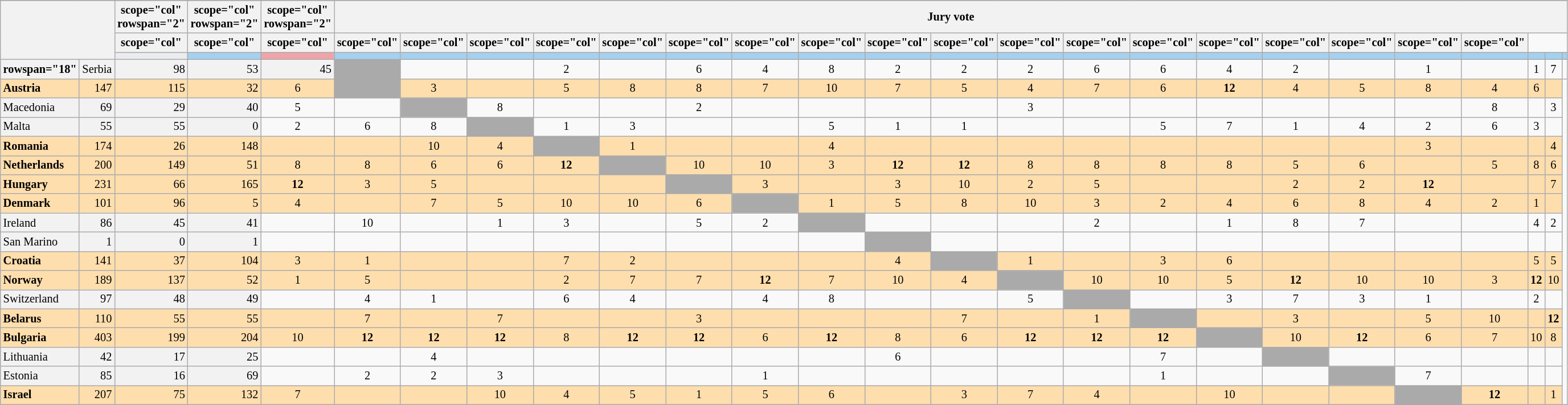<table class="wikitable plainrowheaders" style="text-align:center; font-size:85%;">
<tr>
</tr>
<tr>
<td colspan="2" rowspan="3" style="background: #F2F2F2;"></td>
<th>scope="col" rowspan="2" </th>
<th>scope="col" rowspan="2" </th>
<th>scope="col" rowspan="2" </th>
<th scope="col" colspan="21">Jury vote</th>
</tr>
<tr>
<th>scope="col" </th>
<th>scope="col" </th>
<th>scope="col" </th>
<th>scope="col" </th>
<th>scope="col" </th>
<th>scope="col" </th>
<th>scope="col" </th>
<th>scope="col" </th>
<th>scope="col" </th>
<th>scope="col" </th>
<th>scope="col" </th>
<th>scope="col" </th>
<th>scope="col" </th>
<th>scope="col" </th>
<th>scope="col" </th>
<th>scope="col" </th>
<th>scope="col" </th>
<th>scope="col" </th>
<th>scope="col" </th>
<th>scope="col" </th>
<th>scope="col" </th>
</tr>
<tr>
<td style="height:2px; background:#eaecf0; border-top:1px solid transparent;"></td>
<td style="background:#A4D1EF;"></td>
<td style="background:#EFA4A9;"></td>
<th style="background:#A4D1EF;"></th>
<th style="background:#A4D1EF;"></th>
<th style="background:#A4D1EF;"></th>
<th style="background:#A4D1EF;"></th>
<th style="background:#A4D1EF;"></th>
<th style="background:#A4D1EF;"></th>
<th style="background:#A4D1EF;"></th>
<th style="background:#A4D1EF;"></th>
<th style="background:#A4D1EF;"></th>
<th style="background:#A4D1EF;"></th>
<th style="background:#A4D1EF;"></th>
<th style="background:#A4D1EF;"></th>
<th style="background:#A4D1EF;"></th>
<th style="background:#A4D1EF;"></th>
<th style="background:#A4D1EF;"></th>
<th style="background:#A4D1EF;"></th>
<th style="background:#A4D1EF;"></th>
<th style="background:#A4D1EF;"></th>
<th style="background:#A4D1EF;"></th>
<th style="background:#A4D1EF;"></th>
<th style="background:#A4D1EF;"></th>
</tr>
<tr>
<th>rowspan="18" </th>
<td scope="row" style="text-align:left; background:#f2f2f2;">Serbia</td>
<td style="text-align:right; background:#f2f2f2;">98</td>
<td style="text-align:right; background:#f2f2f2;">53</td>
<td style="text-align:right; background:#f2f2f2;">45</td>
<td style="background:#aaa;"></td>
<td></td>
<td></td>
<td>2</td>
<td></td>
<td>6</td>
<td>4</td>
<td>8</td>
<td>2</td>
<td>2</td>
<td>2</td>
<td>6</td>
<td>6</td>
<td>4</td>
<td>2</td>
<td></td>
<td>1</td>
<td></td>
<td>1</td>
<td>7</td>
<td></td>
</tr>
<tr style="background:#ffdead;">
<td scope="row" style="text-align:left; font-weight:bold; ">Austria</td>
<td style="text-align:right;">147</td>
<td style="text-align:right;">115</td>
<td style="text-align:right;">32</td>
<td>6</td>
<td style="background:#aaa;"></td>
<td>3</td>
<td></td>
<td>5</td>
<td>8</td>
<td>8</td>
<td>7</td>
<td>10</td>
<td>7</td>
<td>5</td>
<td>4</td>
<td>7</td>
<td>6</td>
<td><strong>12</strong></td>
<td>4</td>
<td>5</td>
<td>8</td>
<td>4</td>
<td>6</td>
<td></td>
</tr>
<tr>
<td scope="row" style="text-align:left; background:#f2f2f2;">Macedonia</td>
<td style="text-align:right; background:#f2f2f2;">69</td>
<td style="text-align:right; background:#f2f2f2;">29</td>
<td style="text-align:right; background:#f2f2f2;">40</td>
<td>5</td>
<td></td>
<td style="background:#aaa;"></td>
<td>8</td>
<td></td>
<td></td>
<td>2</td>
<td></td>
<td></td>
<td></td>
<td></td>
<td>3</td>
<td></td>
<td></td>
<td></td>
<td></td>
<td></td>
<td></td>
<td>8</td>
<td></td>
<td>3</td>
</tr>
<tr>
<td scope="row" style="text-align:left; background:#f2f2f2;">Malta</td>
<td style="text-align:right; background:#f2f2f2;">55</td>
<td style="text-align:right; background:#f2f2f2;">55</td>
<td style="text-align:right; background:#f2f2f2;">0</td>
<td>2</td>
<td>6</td>
<td>8</td>
<td style="background:#aaa;"></td>
<td>1</td>
<td>3</td>
<td></td>
<td></td>
<td>5</td>
<td>1</td>
<td>1</td>
<td></td>
<td></td>
<td>5</td>
<td>7</td>
<td>1</td>
<td>4</td>
<td>2</td>
<td>6</td>
<td>3</td>
<td></td>
</tr>
<tr style="background:#ffdead;">
<td scope="row" style="text-align:left; font-weight:bold; ">Romania</td>
<td style="text-align:right;">174</td>
<td style="text-align:right;">26</td>
<td style="text-align:right;">148</td>
<td></td>
<td></td>
<td>10</td>
<td>4</td>
<td style="background:#aaa;"></td>
<td>1</td>
<td></td>
<td></td>
<td>4</td>
<td></td>
<td></td>
<td></td>
<td></td>
<td></td>
<td></td>
<td></td>
<td></td>
<td>3</td>
<td></td>
<td></td>
<td>4</td>
</tr>
<tr style="background:#ffdead;">
<td scope="row" style="text-align:left; font-weight:bold; ">Netherlands</td>
<td style="text-align:right;">200</td>
<td style="text-align:right;">149</td>
<td style="text-align:right;">51</td>
<td>8</td>
<td>8</td>
<td>6</td>
<td>6</td>
<td><strong>12</strong></td>
<td style="background:#aaa;"></td>
<td>10</td>
<td>10</td>
<td>3</td>
<td><strong>12</strong></td>
<td><strong>12</strong></td>
<td>8</td>
<td>8</td>
<td>8</td>
<td>8</td>
<td>5</td>
<td>6</td>
<td></td>
<td>5</td>
<td>8</td>
<td>6</td>
</tr>
<tr style="background:#ffdead;">
<td scope="row" style="text-align:left; font-weight:bold; ">Hungary</td>
<td style="text-align:right;">231</td>
<td style="text-align:right;">66</td>
<td style="text-align:right;">165</td>
<td><strong>12</strong></td>
<td>3</td>
<td>5</td>
<td></td>
<td></td>
<td></td>
<td style="background:#aaa;"></td>
<td>3</td>
<td></td>
<td>3</td>
<td>10</td>
<td>2</td>
<td>5</td>
<td></td>
<td></td>
<td>2</td>
<td>2</td>
<td><strong>12</strong></td>
<td></td>
<td></td>
<td>7</td>
</tr>
<tr style="background:#ffdead;">
<td scope="row" style="text-align:left; font-weight:bold; ">Denmark</td>
<td style="text-align:right;">101</td>
<td style="text-align:right;">96</td>
<td style="text-align:right;">5</td>
<td>4</td>
<td></td>
<td>7</td>
<td>5</td>
<td>10</td>
<td>10</td>
<td>6</td>
<td style="background:#aaa;"></td>
<td>1</td>
<td>5</td>
<td>8</td>
<td>10</td>
<td>3</td>
<td>2</td>
<td>4</td>
<td>6</td>
<td>8</td>
<td>4</td>
<td>2</td>
<td>1</td>
<td></td>
</tr>
<tr>
<td scope="row" style="text-align:left; background:#f2f2f2;">Ireland</td>
<td style="text-align:right; background:#f2f2f2;">86</td>
<td style="text-align:right; background:#f2f2f2;">45</td>
<td style="text-align:right; background:#f2f2f2;">41</td>
<td></td>
<td>10</td>
<td></td>
<td>1</td>
<td>3</td>
<td></td>
<td>5</td>
<td>2</td>
<td style="background:#aaa;"></td>
<td></td>
<td></td>
<td></td>
<td>2</td>
<td></td>
<td>1</td>
<td>8</td>
<td>7</td>
<td></td>
<td></td>
<td>4</td>
<td>2</td>
</tr>
<tr>
<td scope="row" style="text-align:left; background:#f2f2f2;">San Marino</td>
<td style="text-align:right; background:#f2f2f2;">1</td>
<td style="text-align:right; background:#f2f2f2;">0</td>
<td style="text-align:right; background:#f2f2f2;">1</td>
<td></td>
<td></td>
<td></td>
<td></td>
<td></td>
<td></td>
<td></td>
<td></td>
<td></td>
<td style="background:#aaa;"></td>
<td></td>
<td></td>
<td></td>
<td></td>
<td></td>
<td></td>
<td></td>
<td></td>
<td></td>
<td></td>
<td></td>
</tr>
<tr style="background:#ffdead;">
<td scope="row" style="text-align:left; font-weight:bold; ">Croatia</td>
<td style="text-align:right;">141</td>
<td style="text-align:right;">37</td>
<td style="text-align:right;">104</td>
<td>3</td>
<td>1</td>
<td></td>
<td></td>
<td>7</td>
<td>2</td>
<td></td>
<td></td>
<td></td>
<td>4</td>
<td style="background:#aaa;"></td>
<td>1</td>
<td></td>
<td>3</td>
<td>6</td>
<td></td>
<td></td>
<td></td>
<td></td>
<td>5</td>
<td>5</td>
</tr>
<tr style="background:#ffdead;">
<td scope="row" style="text-align:left; font-weight:bold; ">Norway</td>
<td style="text-align:right;">189</td>
<td style="text-align:right;">137</td>
<td style="text-align:right;">52</td>
<td>1</td>
<td>5</td>
<td></td>
<td></td>
<td>2</td>
<td>7</td>
<td>7</td>
<td><strong>12</strong></td>
<td>7</td>
<td>10</td>
<td>4</td>
<td style="background:#aaa;"></td>
<td>10</td>
<td>10</td>
<td>5</td>
<td><strong>12</strong></td>
<td>10</td>
<td>10</td>
<td>3</td>
<td><strong>12</strong></td>
<td>10</td>
</tr>
<tr>
<td scope="row" style="text-align:left; background:#f2f2f2;">Switzerland</td>
<td style="text-align:right; background:#f2f2f2;">97</td>
<td style="text-align:right; background:#f2f2f2;">48</td>
<td style="text-align:right; background:#f2f2f2;">49</td>
<td></td>
<td>4</td>
<td>1</td>
<td></td>
<td>6</td>
<td>4</td>
<td></td>
<td>4</td>
<td>8</td>
<td></td>
<td></td>
<td>5</td>
<td style="background:#aaa;"></td>
<td></td>
<td>3</td>
<td>7</td>
<td>3</td>
<td>1</td>
<td></td>
<td>2</td>
<td></td>
</tr>
<tr style="background:#ffdead;">
<td scope="row" style="text-align:left; font-weight:bold; ">Belarus</td>
<td style="text-align:right;">110</td>
<td style="text-align:right;">55</td>
<td style="text-align:right;">55</td>
<td></td>
<td>7</td>
<td></td>
<td>7</td>
<td></td>
<td></td>
<td>3</td>
<td></td>
<td></td>
<td></td>
<td>7</td>
<td></td>
<td>1</td>
<td style="background:#aaa;"></td>
<td></td>
<td>3</td>
<td></td>
<td>5</td>
<td>10</td>
<td></td>
<td><strong>12</strong></td>
</tr>
<tr style="background:#ffdead;">
<td scope="row" style="text-align:left; font-weight:bold; ">Bulgaria</td>
<td style="text-align:right;">403</td>
<td style="text-align:right;">199</td>
<td style="text-align:right;">204</td>
<td>10</td>
<td><strong>12</strong></td>
<td><strong>12</strong></td>
<td><strong>12</strong></td>
<td>8</td>
<td><strong>12</strong></td>
<td><strong>12</strong></td>
<td>6</td>
<td><strong>12</strong></td>
<td>8</td>
<td>6</td>
<td><strong>12</strong></td>
<td><strong>12</strong></td>
<td><strong>12</strong></td>
<td style="background:#aaa;"></td>
<td>10</td>
<td><strong>12</strong></td>
<td>6</td>
<td>7</td>
<td>10</td>
<td>8</td>
</tr>
<tr>
<td scope="row" style="text-align:left; background:#f2f2f2;">Lithuania</td>
<td style="text-align:right; background:#f2f2f2;">42</td>
<td style="text-align:right; background:#f2f2f2;">17</td>
<td style="text-align:right; background:#f2f2f2;">25</td>
<td></td>
<td></td>
<td>4</td>
<td></td>
<td></td>
<td></td>
<td></td>
<td></td>
<td></td>
<td>6</td>
<td></td>
<td></td>
<td></td>
<td>7</td>
<td></td>
<td style="background:#aaa;"></td>
<td></td>
<td></td>
<td></td>
<td></td>
<td></td>
</tr>
<tr>
<td scope="row" style="text-align:left; background:#f2f2f2;">Estonia</td>
<td style="text-align:right; background:#f2f2f2;">85</td>
<td style="text-align:right; background:#f2f2f2;">16</td>
<td style="text-align:right; background:#f2f2f2;">69</td>
<td></td>
<td>2</td>
<td>2</td>
<td>3</td>
<td></td>
<td></td>
<td></td>
<td>1</td>
<td></td>
<td></td>
<td></td>
<td></td>
<td></td>
<td>1</td>
<td></td>
<td></td>
<td style="background:#aaa;"></td>
<td>7</td>
<td></td>
<td></td>
<td></td>
</tr>
<tr style="background:#ffdead;">
<td scope="row" style="text-align:left; font-weight:bold; ">Israel</td>
<td style="text-align:right;">207</td>
<td style="text-align:right;">75</td>
<td style="text-align:right;">132</td>
<td>7</td>
<td></td>
<td></td>
<td>10</td>
<td>4</td>
<td>5</td>
<td>1</td>
<td>5</td>
<td>6</td>
<td></td>
<td>3</td>
<td>7</td>
<td>4</td>
<td></td>
<td>10</td>
<td></td>
<td></td>
<td style="background:#aaa;"></td>
<td><strong>12</strong></td>
<td></td>
<td>1</td>
</tr>
</table>
